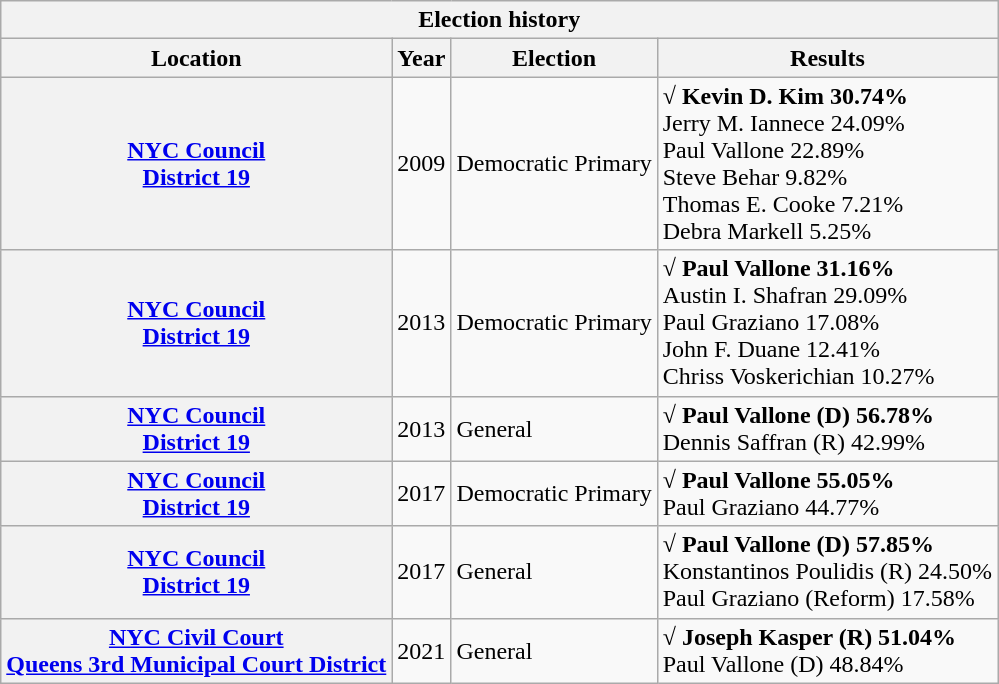<table class="wikitable collapsible">
<tr valign=bottom>
<th colspan=4>Election history</th>
</tr>
<tr valign=bottom>
<th>Location</th>
<th>Year</th>
<th>Election</th>
<th>Results</th>
</tr>
<tr>
<th><a href='#'>NYC Council<br>District 19</a></th>
<td>2009</td>
<td>Democratic Primary</td>
<td><strong>√ Kevin D. Kim 30.74%</strong><br>Jerry M. Iannece 24.09%<br>Paul Vallone 22.89%<br>Steve Behar 9.82%<br>Thomas E. Cooke 7.21%<br>Debra Markell 5.25%</td>
</tr>
<tr>
<th><a href='#'>NYC Council<br>District 19</a></th>
<td>2013</td>
<td>Democratic Primary</td>
<td><strong>√ Paul Vallone 31.16%</strong><br>Austin I. Shafran 29.09%<br>Paul Graziano 17.08%<br>John F. Duane 12.41%<br>Chriss Voskerichian 10.27%</td>
</tr>
<tr>
<th><a href='#'>NYC Council<br>District 19</a></th>
<td>2013</td>
<td>General</td>
<td><strong>√ Paul Vallone (D) 56.78%</strong><br>Dennis Saffran (R) 42.99%</td>
</tr>
<tr>
<th><a href='#'>NYC Council<br>District 19</a></th>
<td>2017</td>
<td>Democratic Primary</td>
<td><strong>√ Paul Vallone 55.05%</strong><br>Paul Graziano 44.77%</td>
</tr>
<tr>
<th><a href='#'>NYC Council<br>District 19</a></th>
<td>2017</td>
<td>General</td>
<td><strong>√ Paul Vallone (D) 57.85%</strong><br>Konstantinos Poulidis (R) 24.50%<br>Paul Graziano (Reform) 17.58%</td>
</tr>
<tr>
<th><a href='#'>NYC Civil Court<br>Queens 3rd Municipal Court District</a></th>
<td>2021</td>
<td>General</td>
<td><strong>√ Joseph Kasper (R) 51.04%</strong><br>Paul Vallone (D) 48.84%</td>
</tr>
</table>
